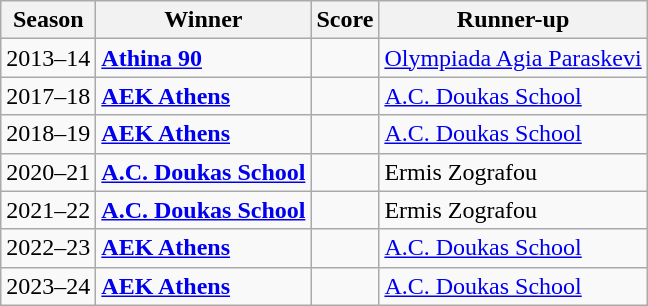<table class="wikitable">
<tr>
<th>Season</th>
<th>Winner</th>
<th>Score</th>
<th>Runner-up</th>
</tr>
<tr>
<td>2013–14</td>
<td><strong><a href='#'>Athina 90</a></strong></td>
<td></td>
<td><a href='#'>Olympiada Agia Paraskevi</a></td>
</tr>
<tr>
<td>2017–18</td>
<td><strong><a href='#'>AEK Athens</a></strong></td>
<td></td>
<td><a href='#'>A.C. Doukas School</a></td>
</tr>
<tr>
<td>2018–19</td>
<td><strong><a href='#'>AEK Athens</a></strong></td>
<td></td>
<td><a href='#'>A.C. Doukas School</a></td>
</tr>
<tr>
<td>2020–21</td>
<td><strong><a href='#'>A.C. Doukas School</a></strong></td>
<td></td>
<td>Ermis Zografou</td>
</tr>
<tr>
<td>2021–22</td>
<td><strong><a href='#'>A.C. Doukas School</a></strong></td>
<td></td>
<td>Ermis Zografou</td>
</tr>
<tr>
<td>2022–23</td>
<td><strong><a href='#'>AEK Athens</a></strong></td>
<td></td>
<td><a href='#'>A.C. Doukas School</a></td>
</tr>
<tr>
<td>2023–24</td>
<td><strong><a href='#'>AEK Athens</a></strong></td>
<td></td>
<td><a href='#'>A.C. Doukas School</a></td>
</tr>
</table>
